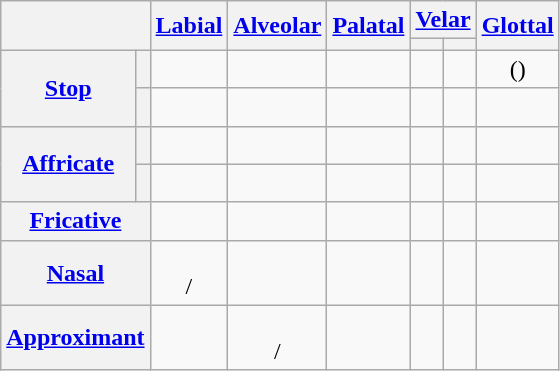<table class="wikitable" style="text-align:center;">
<tr>
<th rowspan=2 colspan=2></th>
<th rowspan=2><a href='#'>Labial</a></th>
<th rowspan=2><a href='#'>Alveolar</a></th>
<th rowspan=2><a href='#'>Palatal</a></th>
<th colspan=2><a href='#'>Velar</a></th>
<th rowspan=2><a href='#'>Glottal</a></th>
</tr>
<tr>
<th></th>
<th></th>
</tr>
<tr>
<th rowspan="2"><a href='#'>Stop</a></th>
<th></th>
<td><br></td>
<td><br></td>
<td></td>
<td><br></td>
<td><br></td>
<td>()<br></td>
</tr>
<tr>
<th></th>
<td><br></td>
<td><br></td>
<td></td>
<td><br></td>
<td><br></td>
<td></td>
</tr>
<tr>
<th rowspan="2"><a href='#'>Affricate</a></th>
<th></th>
<td></td>
<td><br></td>
<td></td>
<td></td>
<td></td>
<td></td>
</tr>
<tr>
<th></th>
<td></td>
<td><br></td>
<td></td>
<td></td>
<td></td>
<td></td>
</tr>
<tr>
<th colspan=2><a href='#'>Fricative</a></th>
<td><br></td>
<td><br></td>
<td></td>
<td></td>
<td></td>
<td><br></td>
</tr>
<tr>
<th colspan=2><a href='#'>Nasal</a></th>
<td><br> / </td>
<td><br></td>
<td></td>
<td><br></td>
<td></td>
<td></td>
</tr>
<tr>
<th colspan=2><a href='#'>Approximant</a></th>
<td></td>
<td><br> / </td>
<td><br></td>
<td></td>
<td><br></td>
<td></td>
</tr>
</table>
